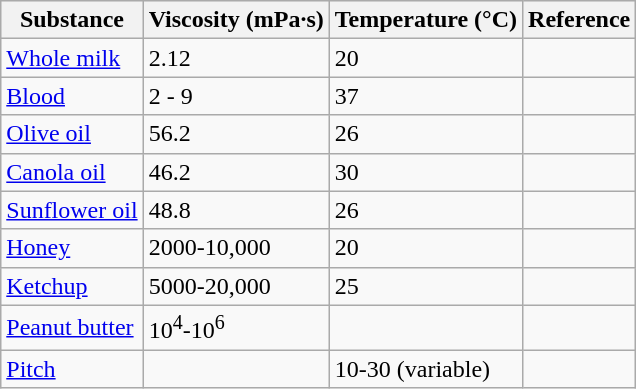<table class="wikitable">
<tr style="background:#efefef;">
<th>Substance</th>
<th>Viscosity (mPa·s)</th>
<th>Temperature (°C)</th>
<th>Reference</th>
</tr>
<tr>
<td><a href='#'>Whole milk</a></td>
<td>2.12</td>
<td>20</td>
<td></td>
</tr>
<tr>
<td><a href='#'>Blood</a></td>
<td>2 - 9</td>
<td>37</td>
<td></td>
</tr>
<tr>
<td><a href='#'>Olive oil</a></td>
<td>56.2</td>
<td>26</td>
<td></td>
</tr>
<tr>
<td><a href='#'>Canola oil</a></td>
<td>46.2</td>
<td>30</td>
<td></td>
</tr>
<tr>
<td><a href='#'>Sunflower oil</a></td>
<td>48.8</td>
<td>26</td>
<td></td>
</tr>
<tr>
<td><a href='#'>Honey</a></td>
<td> 2000-10,000</td>
<td>20</td>
<td></td>
</tr>
<tr>
<td><a href='#'>Ketchup</a></td>
<td> 5000-20,000</td>
<td>25</td>
<td></td>
</tr>
<tr>
<td><a href='#'>Peanut butter</a></td>
<td> 10<sup>4</sup>-10<sup>6</sup></td>
<td></td>
<td></td>
</tr>
<tr>
<td><a href='#'>Pitch</a></td>
<td></td>
<td>10-30 (variable)</td>
<td></td>
</tr>
</table>
